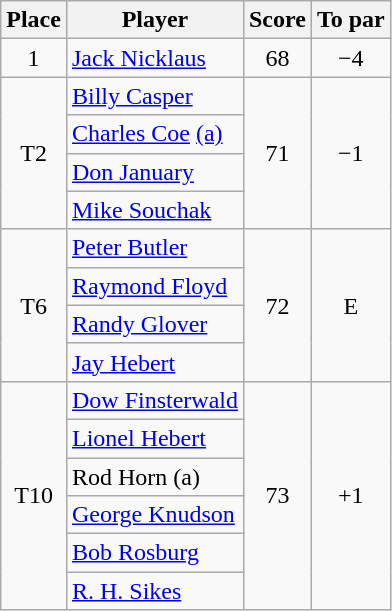<table class="wikitable">
<tr>
<th>Place</th>
<th>Player</th>
<th>Score</th>
<th>To par</th>
</tr>
<tr>
<td align="center">1</td>
<td> <a href='#'>Jack Nicklaus</a></td>
<td align="center">68</td>
<td align="center">−4</td>
</tr>
<tr>
<td rowspan="4" align="center">T2</td>
<td> <a href='#'>Billy Casper</a></td>
<td rowspan="4" align="center">71</td>
<td rowspan="4" align="center">−1</td>
</tr>
<tr>
<td> <a href='#'>Charles Coe</a> <a href='#'>(a)</a></td>
</tr>
<tr>
<td> <a href='#'>Don January</a></td>
</tr>
<tr>
<td> <a href='#'>Mike Souchak</a></td>
</tr>
<tr>
<td rowspan="4" align="center">T6</td>
<td> <a href='#'>Peter Butler</a></td>
<td rowspan="4" align="center">72</td>
<td rowspan="4" align="center">E</td>
</tr>
<tr>
<td> <a href='#'>Raymond Floyd</a></td>
</tr>
<tr>
<td> <a href='#'>Randy Glover</a></td>
</tr>
<tr>
<td> <a href='#'>Jay Hebert</a></td>
</tr>
<tr>
<td rowspan="6" align="center">T10</td>
<td> <a href='#'>Dow Finsterwald</a></td>
<td rowspan="6" align="center">73</td>
<td rowspan="6" align="center">+1</td>
</tr>
<tr>
<td> <a href='#'>Lionel Hebert</a></td>
</tr>
<tr>
<td> Rod Horn (a)</td>
</tr>
<tr>
<td> <a href='#'>George Knudson</a></td>
</tr>
<tr>
<td> <a href='#'>Bob Rosburg</a></td>
</tr>
<tr>
<td> <a href='#'>R. H. Sikes</a></td>
</tr>
</table>
